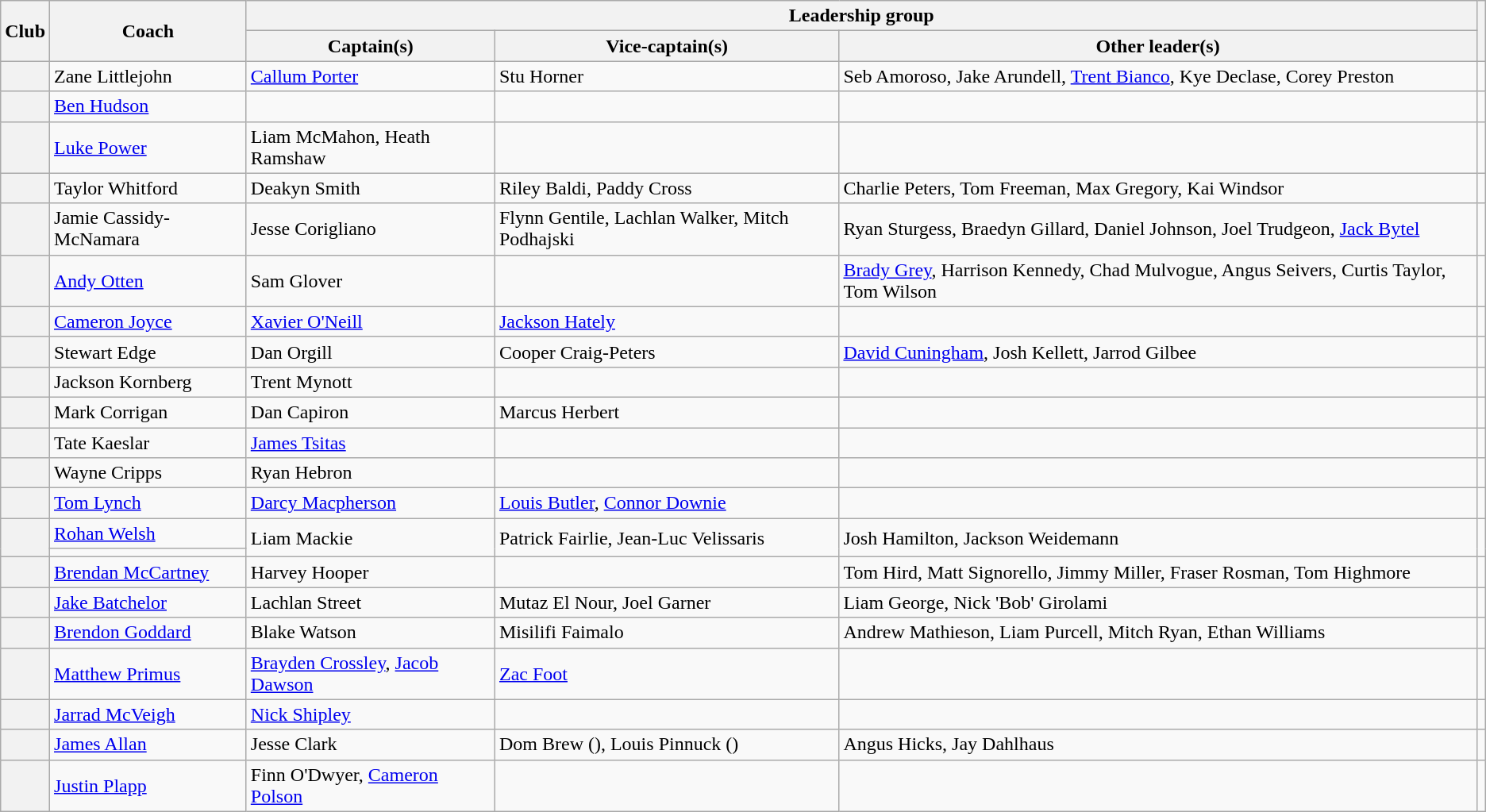<table class="wikitable plainrowheaders">
<tr>
<th rowspan=2>Club</th>
<th rowspan=2>Coach</th>
<th colspan=3>Leadership group</th>
<th rowspan=2></th>
</tr>
<tr>
<th>Captain(s)</th>
<th>Vice-captain(s)</th>
<th>Other leader(s)</th>
</tr>
<tr>
<th style="text-align:left"></th>
<td>Zane Littlejohn</td>
<td><a href='#'>Callum Porter</a></td>
<td>Stu Horner</td>
<td>Seb Amoroso, Jake Arundell, <a href='#'>Trent Bianco</a>, Kye Declase, Corey Preston</td>
<td align=center></td>
</tr>
<tr>
<th style="text-align:left"></th>
<td><a href='#'>Ben Hudson</a></td>
<td></td>
<td></td>
<td></td>
<td align=center></td>
</tr>
<tr>
<th style="text-align:left"></th>
<td><a href='#'>Luke Power</a></td>
<td>Liam McMahon, Heath Ramshaw</td>
<td></td>
<td></td>
<td align=center></td>
</tr>
<tr>
<th style="text-align:left"></th>
<td>Taylor Whitford</td>
<td>Deakyn Smith</td>
<td>Riley Baldi, Paddy Cross</td>
<td>Charlie Peters, Tom Freeman, Max Gregory, Kai Windsor</td>
<td align=center></td>
</tr>
<tr>
<th style="text-align:left"></th>
<td>Jamie Cassidy-McNamara</td>
<td>Jesse Corigliano</td>
<td>Flynn Gentile, Lachlan Walker, Mitch Podhajski</td>
<td>Ryan Sturgess, Braedyn Gillard, Daniel Johnson, Joel Trudgeon, <a href='#'>Jack Bytel</a></td>
<td align=center></td>
</tr>
<tr>
<th style="text-align:left"></th>
<td><a href='#'>Andy Otten</a></td>
<td>Sam Glover</td>
<td></td>
<td><a href='#'>Brady Grey</a>, Harrison Kennedy, Chad Mulvogue, Angus Seivers, Curtis Taylor, Tom Wilson</td>
<td align=center></td>
</tr>
<tr>
<th style="text-align:left"></th>
<td><a href='#'>Cameron Joyce</a></td>
<td><a href='#'>Xavier O'Neill</a></td>
<td><a href='#'>Jackson Hately</a></td>
<td></td>
<td align=center></td>
</tr>
<tr>
<th style="text-align:left"></th>
<td>Stewart Edge</td>
<td>Dan Orgill</td>
<td>Cooper Craig-Peters</td>
<td><a href='#'>David Cuningham</a>, Josh Kellett, Jarrod Gilbee</td>
<td align=center></td>
</tr>
<tr>
<th style="text-align:left"></th>
<td>Jackson Kornberg</td>
<td>Trent Mynott</td>
<td></td>
<td></td>
<td align=center></td>
</tr>
<tr>
<th style="text-align:left"></th>
<td>Mark Corrigan</td>
<td>Dan Capiron</td>
<td>Marcus Herbert</td>
<td></td>
<td align=center></td>
</tr>
<tr>
<th style="text-align:left"></th>
<td>Tate Kaeslar</td>
<td><a href='#'>James Tsitas</a></td>
<td></td>
<td></td>
<td align=center></td>
</tr>
<tr>
<th style="text-align:left"></th>
<td>Wayne Cripps</td>
<td>Ryan Hebron</td>
<td></td>
<td></td>
<td align=center></td>
</tr>
<tr>
<th style="text-align:left"></th>
<td><a href='#'>Tom Lynch</a></td>
<td><a href='#'>Darcy Macpherson</a></td>
<td><a href='#'>Louis Butler</a>, <a href='#'>Connor Downie</a></td>
<td></td>
<td align=center></td>
</tr>
<tr>
<th rowspan=2; style="text-align:left"></th>
<td><a href='#'>Rohan Welsh</a></td>
<td rowspan=2>Liam Mackie</td>
<td rowspan=2>Patrick Fairlie, Jean-Luc Velissaris</td>
<td rowspan=2>Josh Hamilton, Jackson Weidemann</td>
<td rowspan=2l align=center></td>
</tr>
<tr>
<td></td>
</tr>
<tr>
<th style="text-align:left"></th>
<td><a href='#'>Brendan McCartney</a></td>
<td>Harvey Hooper</td>
<td></td>
<td>Tom Hird, Matt Signorello, Jimmy Miller, Fraser Rosman, Tom Highmore</td>
<td align=center></td>
</tr>
<tr>
<th style="text-align:left"></th>
<td><a href='#'>Jake Batchelor</a></td>
<td>Lachlan Street</td>
<td>Mutaz El Nour, Joel Garner</td>
<td>Liam George, Nick 'Bob' Girolami</td>
<td align=center></td>
</tr>
<tr>
<th style="text-align:left"></th>
<td><a href='#'>Brendon Goddard</a></td>
<td>Blake Watson</td>
<td>Misilifi Faimalo</td>
<td>Andrew Mathieson, Liam Purcell, Mitch Ryan, Ethan Williams</td>
<td align=center></td>
</tr>
<tr>
<th style="text-align:left"></th>
<td><a href='#'>Matthew Primus</a></td>
<td><a href='#'>Brayden Crossley</a>, <a href='#'>Jacob Dawson</a></td>
<td><a href='#'>Zac Foot</a></td>
<td></td>
<td align=center></td>
</tr>
<tr>
<th style="text-align:left"></th>
<td><a href='#'>Jarrad McVeigh</a></td>
<td><a href='#'>Nick Shipley</a></td>
<td></td>
<td></td>
<td align=center></td>
</tr>
<tr>
<th style="text-align:left"></th>
<td><a href='#'>James Allan</a></td>
<td>Jesse Clark</td>
<td>Dom Brew (), Louis Pinnuck ()</td>
<td>Angus Hicks, Jay Dahlhaus</td>
<td align=center></td>
</tr>
<tr>
<th style="text-align:left"></th>
<td><a href='#'>Justin Plapp</a></td>
<td>Finn O'Dwyer, <a href='#'>Cameron Polson</a></td>
<td></td>
<td></td>
<td align=center></td>
</tr>
</table>
